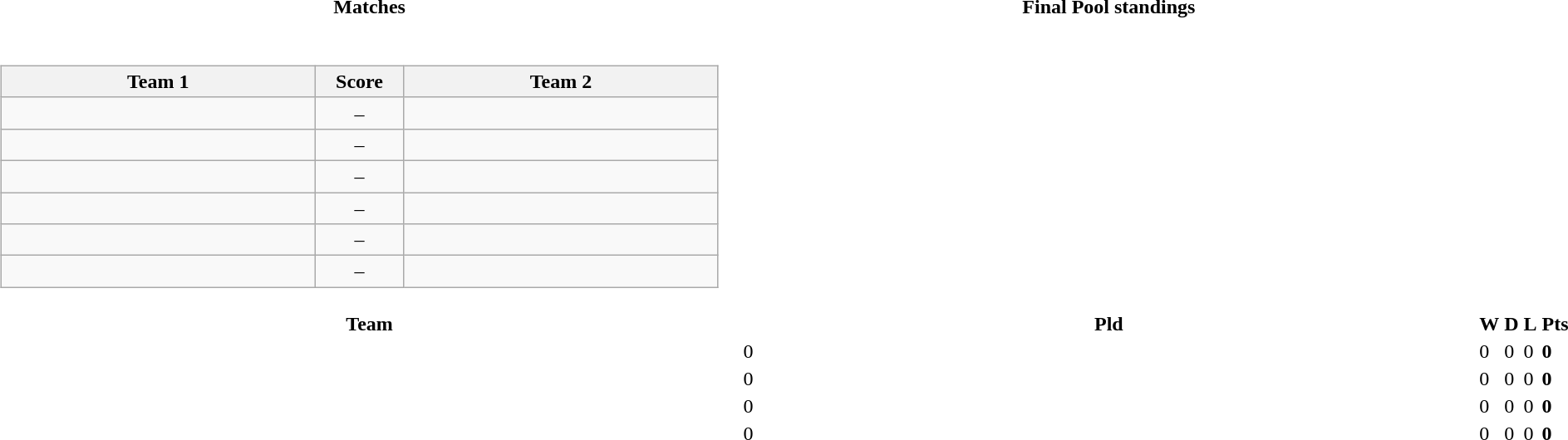<table>
<tr>
<th style="width:50%;">Matches</th>
<th style="width:50%;">Final Pool standings</th>
</tr>
<tr>
<td><br><table class="wikitable" style="text-align: center;">
<tr>
<th style="width:200pt;"><strong>Team 1</strong></th>
<th style="width:50pt;"><strong>Score</strong></th>
<th style="width:200pt;"><strong>Team 2</strong></th>
</tr>
<tr>
<td></td>
<td>–</td>
<td></td>
</tr>
<tr>
<td></td>
<td>–</td>
<td></td>
</tr>
<tr>
<td></td>
<td>–</td>
<td></td>
</tr>
<tr>
<td></td>
<td>–</td>
<td></td>
</tr>
<tr>
<td></td>
<td>–</td>
<td></td>
</tr>
<tr>
<td></td>
<td>–</td>
<td></td>
</tr>
</table>
</td>
<td><br></td>
</tr>
<tr>
<th style="width:200px;">Team</th>
<th width="40">Pld</th>
<th width="40">W</th>
<th width="40">D</th>
<th width="40">L</th>
<th width="40">Pts</th>
</tr>
<tr>
<td align=left></td>
<td>0</td>
<td>0</td>
<td>0</td>
<td>0</td>
<td><strong>0</strong></td>
</tr>
<tr>
<td align=left></td>
<td>0</td>
<td>0</td>
<td>0</td>
<td>0</td>
<td><strong>0</strong></td>
</tr>
<tr>
<td align=left></td>
<td>0</td>
<td>0</td>
<td>0</td>
<td>0</td>
<td><strong>0</strong></td>
</tr>
<tr>
<td align=left></td>
<td>0</td>
<td>0</td>
<td>0</td>
<td>0</td>
<td><strong>0</strong></td>
</tr>
</table>
